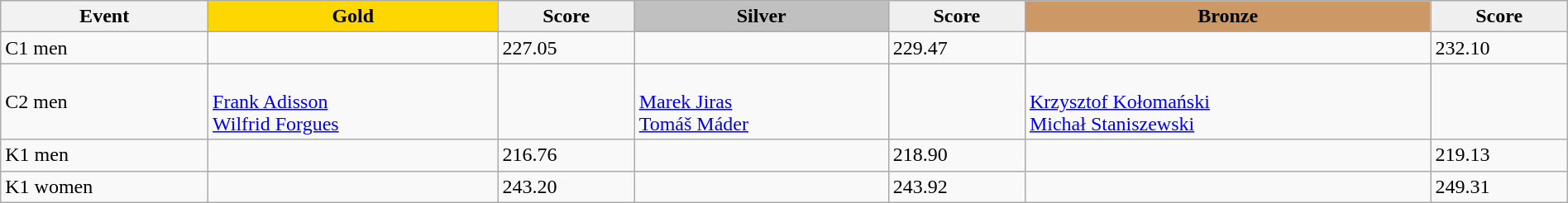<table class="wikitable" width=100%>
<tr>
<th>Event</th>
<td align=center bgcolor="gold"><strong>Gold</strong></td>
<td align=center bgcolor="EFEFEF"><strong>Score</strong></td>
<td align=center bgcolor="silver"><strong>Silver</strong></td>
<td align=center bgcolor="EFEFEF"><strong>Score</strong></td>
<td align=center bgcolor="CC9966"><strong>Bronze</strong></td>
<td align=center bgcolor="EFEFEF"><strong>Score</strong></td>
</tr>
<tr>
<td>C1 men</td>
<td></td>
<td>227.05</td>
<td></td>
<td>229.47</td>
<td></td>
<td>232.10</td>
</tr>
<tr>
<td>C2 men</td>
<td><br><a href='#'>Frank Adisson</a><br><a href='#'>Wilfrid Forgues</a></td>
<td></td>
<td><br><a href='#'>Marek Jiras</a><br><a href='#'>Tomáš Máder</a></td>
<td></td>
<td><br><a href='#'>Krzysztof Kołomański</a><br><a href='#'>Michał Staniszewski</a></td>
<td></td>
</tr>
<tr>
<td>K1 men</td>
<td></td>
<td>216.76</td>
<td></td>
<td>218.90</td>
<td></td>
<td>219.13</td>
</tr>
<tr>
<td>K1 women</td>
<td></td>
<td>243.20</td>
<td></td>
<td>243.92</td>
<td></td>
<td>249.31</td>
</tr>
</table>
